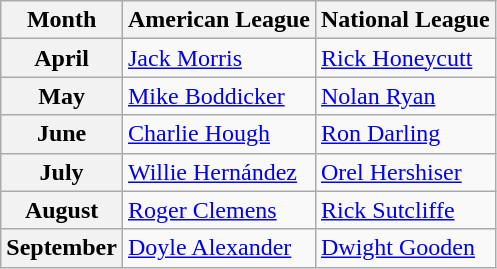<table class="wikitable">
<tr>
<th>Month</th>
<th>American League</th>
<th>National League</th>
</tr>
<tr>
<th>April</th>
<td><a href='#'>Jack Morris</a></td>
<td><a href='#'>Rick Honeycutt</a></td>
</tr>
<tr>
<th>May</th>
<td><a href='#'>Mike Boddicker</a></td>
<td><a href='#'>Nolan Ryan</a></td>
</tr>
<tr>
<th>June</th>
<td><a href='#'>Charlie Hough</a></td>
<td><a href='#'>Ron Darling</a></td>
</tr>
<tr>
<th>July</th>
<td><a href='#'>Willie Hernández</a></td>
<td><a href='#'>Orel Hershiser</a></td>
</tr>
<tr>
<th>August</th>
<td><a href='#'>Roger Clemens</a></td>
<td><a href='#'>Rick Sutcliffe</a></td>
</tr>
<tr>
<th>September</th>
<td><a href='#'>Doyle Alexander</a></td>
<td><a href='#'>Dwight Gooden</a></td>
</tr>
</table>
